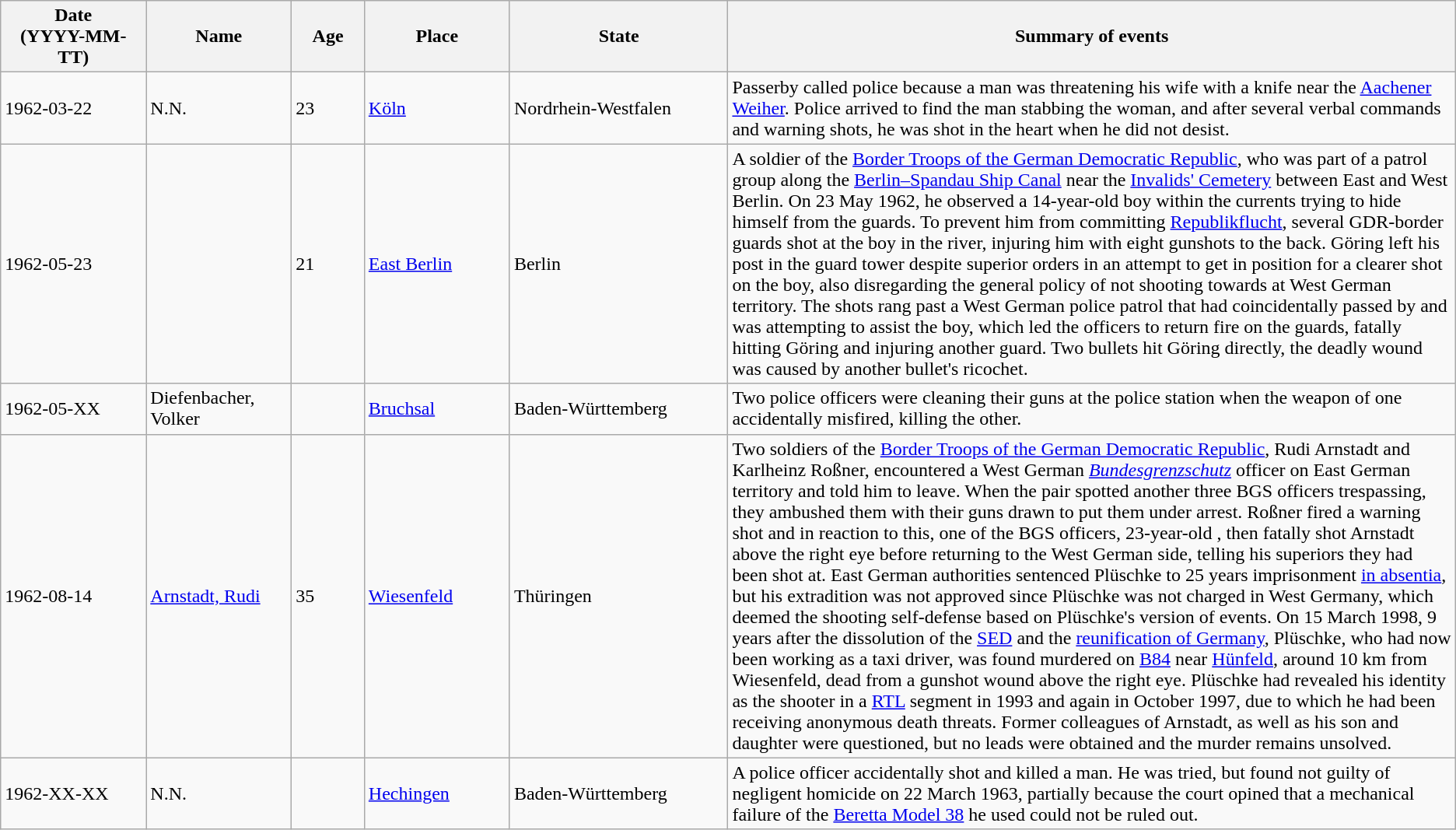<table class="wikitable sortable static-row-numbers static-row-header-text">
<tr>
<th style="width:10%;">Date<br>(YYYY-MM-TT)</th>
<th style="width:10%;">Name</th>
<th style="width:5%;">Age</th>
<th style="width:10%;">Place</th>
<th style="width:15%;">State</th>
<th style="width:50%;">Summary of events</th>
</tr>
<tr>
<td>1962-03-22</td>
<td>N.N.</td>
<td>23</td>
<td><a href='#'>Köln</a></td>
<td>Nordrhein-Westfalen</td>
<td>Passerby called police because a man was threatening his wife with a knife near the <a href='#'>Aachener Weiher</a>. Police arrived to find the man stabbing the woman, and after several verbal commands and warning shots, he was shot in the heart when he did not desist.</td>
</tr>
<tr>
<td>1962-05-23</td>
<td></td>
<td>21</td>
<td><a href='#'>East Berlin</a></td>
<td>Berlin</td>
<td>A soldier of the <a href='#'>Border Troops of the German Democratic Republic</a>, who was part of a patrol group along the <a href='#'>Berlin–Spandau Ship Canal</a> near the <a href='#'>Invalids' Cemetery</a> between East and West Berlin. On 23 May 1962, he observed a 14-year-old boy within the currents trying to hide himself from the guards. To prevent him from committing <a href='#'>Republikflucht</a>, several GDR-border guards shot at the boy in the river, injuring him with eight gunshots to the back. Göring left his post in the guard tower despite superior orders in an attempt to get in position for a clearer shot on the boy, also disregarding the general policy of not shooting towards at West German territory. The shots rang past a West German police patrol that had coincidentally passed by and was attempting to assist the boy, which led the officers to return fire on the guards, fatally hitting Göring and injuring another guard. Two bullets hit Göring directly, the deadly wound was caused by another bullet's ricochet.</td>
</tr>
<tr>
<td>1962-05-XX</td>
<td>Diefenbacher, Volker</td>
<td></td>
<td><a href='#'>Bruchsal</a></td>
<td>Baden-Württemberg</td>
<td>Two police officers were cleaning their guns at the police station when the weapon of one accidentally misfired, killing the other.</td>
</tr>
<tr>
<td>1962-08-14</td>
<td><a href='#'>Arnstadt, Rudi</a></td>
<td>35</td>
<td><a href='#'>Wiesenfeld</a></td>
<td>Thüringen</td>
<td>Two soldiers of the <a href='#'>Border Troops of the German Democratic Republic</a>, Rudi Arnstadt and Karlheinz Roßner, encountered a West German <em><a href='#'>Bundesgrenzschutz</a></em> officer on East German territory and told him to leave. When the pair spotted another three BGS officers trespassing, they ambushed them with their guns drawn to put them under arrest. Roßner fired a warning shot and in reaction to this, one of the BGS officers, 23-year-old , then fatally shot Arnstadt above the right eye before returning to the West German side, telling his superiors they had been shot at. East German authorities sentenced Plüschke to 25 years imprisonment <a href='#'>in absentia</a>, but his extradition was not approved since Plüschke was not charged in West Germany, which deemed the shooting self-defense based on Plüschke's version of events. On 15 March 1998, 9 years after the dissolution of the <a href='#'>SED</a> and the <a href='#'>reunification of Germany</a>, Plüschke, who had now been working as a taxi driver, was found murdered on <a href='#'>B84</a> near <a href='#'>Hünfeld</a>, around 10 km from Wiesenfeld, dead from a gunshot wound above the right eye. Plüschke had revealed his identity as the shooter in a <a href='#'>RTL</a> segment in 1993 and again in October 1997, due to which he had been receiving anonymous death threats. Former colleagues of Arnstadt, as well as his son and daughter were questioned, but no leads were obtained and the murder remains unsolved.</td>
</tr>
<tr>
<td>1962-XX-XX</td>
<td>N.N.</td>
<td></td>
<td><a href='#'>Hechingen</a></td>
<td>Baden-Württemberg</td>
<td>A police officer accidentally shot and killed a man. He was tried, but found not guilty of negligent homicide on 22 March 1963, partially because the court opined that a mechanical failure of the <a href='#'>Beretta Model 38</a> he used could not be ruled out.</td>
</tr>
</table>
